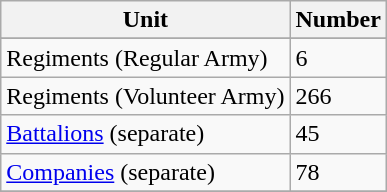<table class="wikitable" style="display: inline-table;">
<tr>
<th><strong>Unit</strong></th>
<th><strong>Number</strong></th>
</tr>
<tr>
</tr>
<tr>
<td>Regiments (Regular Army)</td>
<td>6</td>
</tr>
<tr>
<td>Regiments (Volunteer Army)</td>
<td>266</td>
</tr>
<tr>
<td><a href='#'>Battalions</a> (separate)</td>
<td>45</td>
</tr>
<tr>
<td><a href='#'>Companies</a> (separate)</td>
<td>78</td>
</tr>
<tr>
</tr>
</table>
